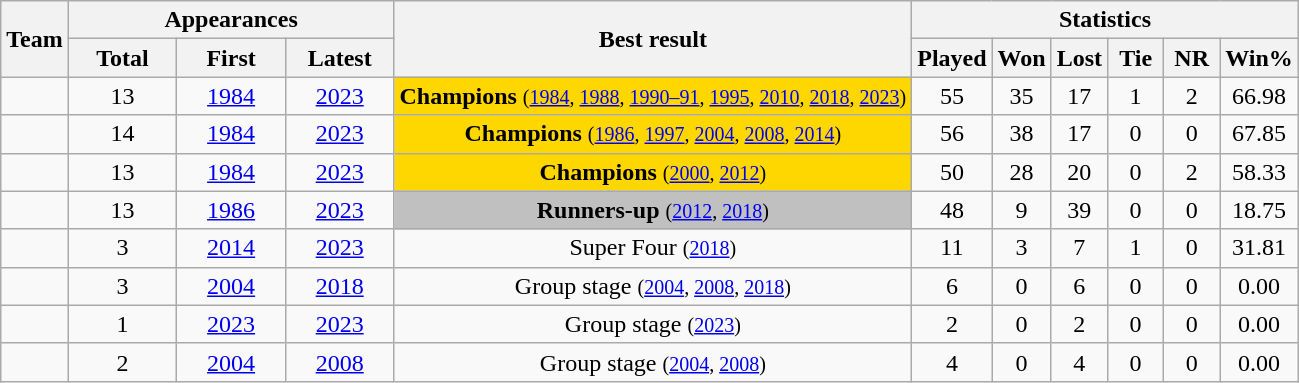<table class="wikitable sortable" style="text-align: center;">
<tr>
<th rowspan=2>Team</th>
<th colspan=3>Appearances</th>
<th rowspan=2>Best result</th>
<th colspan=6>Statistics</th>
</tr>
<tr>
<th width=65>Total</th>
<th width=65>First</th>
<th width=65>Latest</th>
<th width=30>Played</th>
<th width=30>Won</th>
<th width=30>Lost</th>
<th width=30>Tie</th>
<th width=30>NR</th>
<th width=30>Win%</th>
</tr>
<tr>
<td style="text-align:left;"></td>
<td>13</td>
<td><a href='#'>1984</a></td>
<td><a href='#'>2023</a></td>
<td style="background:gold;"><strong>Champions</strong> <small>(<a href='#'>1984</a>, <a href='#'>1988</a>, <a href='#'>1990–91</a>, <a href='#'>1995</a>, <a href='#'>2010</a>, <a href='#'>2018</a>, <a href='#'>2023</a>)</small></td>
<td>55</td>
<td>35</td>
<td>17</td>
<td>1</td>
<td>2</td>
<td>66.98</td>
</tr>
<tr>
<td style="text-align:left;"></td>
<td>14</td>
<td><a href='#'>1984</a></td>
<td><a href='#'>2023</a></td>
<td style="background:gold;"><strong>Champions</strong> <small>(<a href='#'>1986</a>, <a href='#'>1997</a>, <a href='#'>2004</a>, <a href='#'>2008</a>, <a href='#'>2014</a>)</small></td>
<td>56</td>
<td>38</td>
<td>17</td>
<td>0</td>
<td>0</td>
<td>67.85</td>
</tr>
<tr>
<td style="text-align:left;"></td>
<td>13</td>
<td><a href='#'>1984</a></td>
<td><a href='#'>2023</a></td>
<td style="background:gold;"><strong>Champions</strong> <small>(<a href='#'>2000</a>, <a href='#'>2012</a>)</small></td>
<td>50</td>
<td>28</td>
<td>20</td>
<td>0</td>
<td>2</td>
<td>58.33</td>
</tr>
<tr>
<td style="text-align:left;"></td>
<td>13</td>
<td><a href='#'>1986</a></td>
<td><a href='#'>2023</a></td>
<td style="background:silver;"><strong>Runners-up</strong> <small>(<a href='#'>2012</a>, <a href='#'>2018</a>)</small></td>
<td>48</td>
<td>9</td>
<td>39</td>
<td>0</td>
<td>0</td>
<td>18.75</td>
</tr>
<tr>
<td style="text-align:left;"></td>
<td>3</td>
<td><a href='#'>2014</a></td>
<td><a href='#'>2023</a></td>
<td>Super Four <small>(<a href='#'>2018</a>)</small></td>
<td>11</td>
<td>3</td>
<td>7</td>
<td>1</td>
<td>0</td>
<td>31.81</td>
</tr>
<tr>
<td style="text-align:left;"></td>
<td>3</td>
<td><a href='#'>2004</a></td>
<td><a href='#'>2018</a></td>
<td>Group stage <small>(<a href='#'>2004</a>, <a href='#'>2008</a>, <a href='#'>2018</a>)</small></td>
<td>6</td>
<td>0</td>
<td>6</td>
<td>0</td>
<td>0</td>
<td>0.00</td>
</tr>
<tr>
<td style="text-align:left;"></td>
<td>1</td>
<td><a href='#'>2023</a></td>
<td><a href='#'>2023</a></td>
<td>Group stage <small>(<a href='#'>2023</a>)</small></td>
<td>2</td>
<td>0</td>
<td>2</td>
<td>0</td>
<td>0</td>
<td>0.00</td>
</tr>
<tr>
<td style="text-align:left;"></td>
<td>2</td>
<td><a href='#'>2004</a></td>
<td><a href='#'>2008</a></td>
<td>Group stage <small>(<a href='#'>2004</a>, <a href='#'>2008</a>)</small></td>
<td>4</td>
<td>0</td>
<td>4</td>
<td>0</td>
<td>0</td>
<td>0.00</td>
</tr>
</table>
